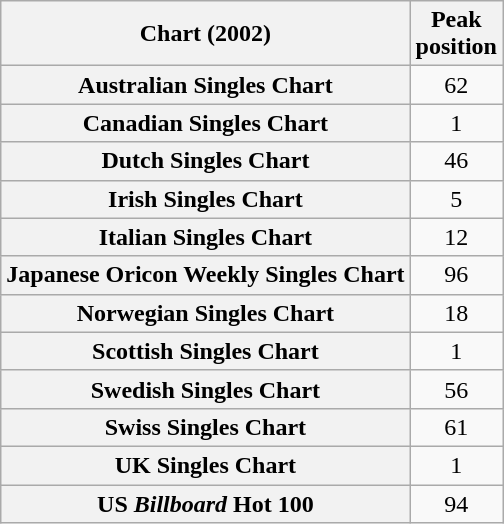<table class="wikitable sortable plainrowheaders" style="text-align:center;">
<tr>
<th scope="col">Chart (2002)</th>
<th scope="col">Peak<br>position</th>
</tr>
<tr>
<th scope="row">Australian Singles Chart</th>
<td>62</td>
</tr>
<tr>
<th scope="row">Canadian Singles Chart</th>
<td>1</td>
</tr>
<tr>
<th scope="row">Dutch Singles Chart</th>
<td>46</td>
</tr>
<tr>
<th scope="row">Irish Singles Chart</th>
<td>5</td>
</tr>
<tr>
<th scope="row">Italian Singles Chart</th>
<td>12</td>
</tr>
<tr>
<th scope="row">Japanese Oricon Weekly Singles Chart</th>
<td>96</td>
</tr>
<tr>
<th scope="row">Norwegian Singles Chart</th>
<td>18</td>
</tr>
<tr>
<th scope="row">Scottish Singles Chart</th>
<td>1</td>
</tr>
<tr>
<th scope="row">Swedish Singles Chart</th>
<td>56</td>
</tr>
<tr>
<th scope="row">Swiss Singles Chart</th>
<td>61</td>
</tr>
<tr>
<th scope="row">UK Singles Chart</th>
<td>1</td>
</tr>
<tr>
<th scope="row">US <em>Billboard</em> Hot 100</th>
<td>94</td>
</tr>
</table>
